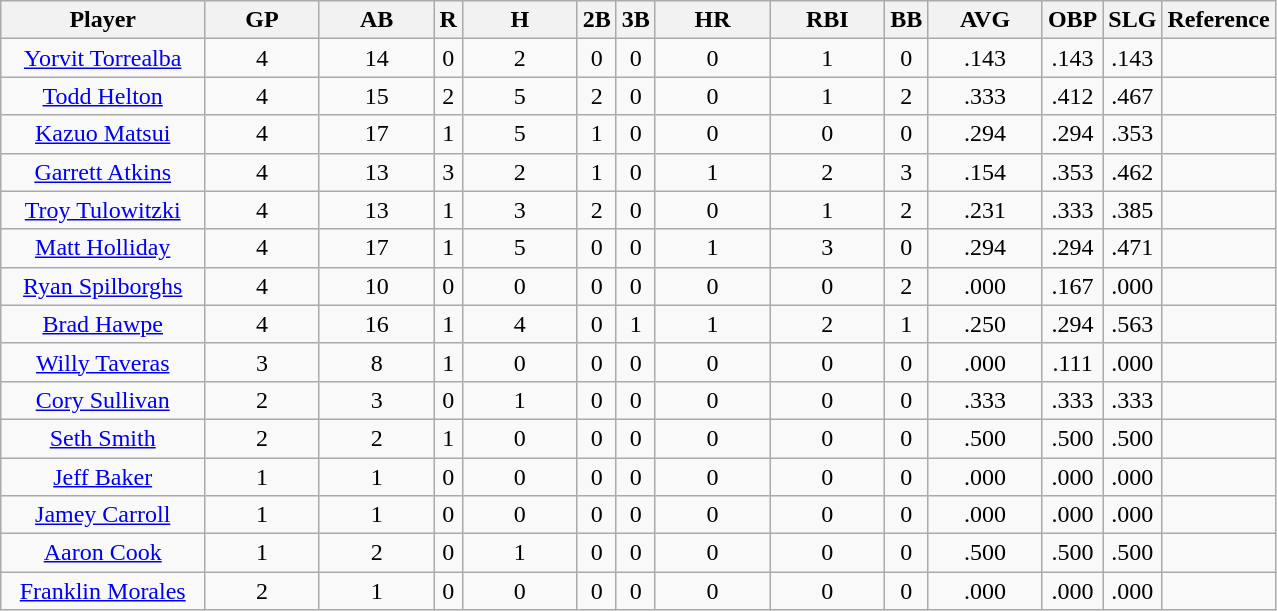<table class="wikitable sortable" style="text-align:center">
<tr>
<th width="16%">Player</th>
<th width="9%">GP</th>
<th width="9%">AB</th>
<th>R</th>
<th width="9%">H</th>
<th>2B</th>
<th>3B</th>
<th width="9%">HR</th>
<th width="9%">RBI</th>
<th>BB</th>
<th width="9%">AVG</th>
<th>OBP</th>
<th>SLG</th>
<th>Reference</th>
</tr>
<tr>
<td><a href='#'>Yorvit Torrealba</a></td>
<td>4</td>
<td>14</td>
<td>0</td>
<td>2</td>
<td>0</td>
<td>0</td>
<td>0</td>
<td>1</td>
<td>0</td>
<td>.143</td>
<td>.143</td>
<td>.143</td>
<td></td>
</tr>
<tr>
<td><a href='#'>Todd Helton</a></td>
<td>4</td>
<td>15</td>
<td>2</td>
<td>5</td>
<td>2</td>
<td>0</td>
<td>0</td>
<td>1</td>
<td>2</td>
<td>.333</td>
<td>.412</td>
<td>.467</td>
<td></td>
</tr>
<tr>
<td><a href='#'>Kazuo Matsui</a></td>
<td>4</td>
<td>17</td>
<td>1</td>
<td>5</td>
<td>1</td>
<td>0</td>
<td>0</td>
<td>0</td>
<td>0</td>
<td>.294</td>
<td>.294</td>
<td>.353</td>
<td></td>
</tr>
<tr>
<td><a href='#'>Garrett Atkins</a></td>
<td>4</td>
<td>13</td>
<td>3</td>
<td>2</td>
<td>1</td>
<td>0</td>
<td>1</td>
<td>2</td>
<td>3</td>
<td>.154</td>
<td>.353</td>
<td>.462</td>
<td></td>
</tr>
<tr>
<td><a href='#'>Troy Tulowitzki</a></td>
<td>4</td>
<td>13</td>
<td>1</td>
<td>3</td>
<td>2</td>
<td>0</td>
<td>0</td>
<td>1</td>
<td>2</td>
<td>.231</td>
<td>.333</td>
<td>.385</td>
<td></td>
</tr>
<tr>
<td><a href='#'>Matt Holliday</a></td>
<td>4</td>
<td>17</td>
<td>1</td>
<td>5</td>
<td>0</td>
<td>0</td>
<td>1</td>
<td>3</td>
<td>0</td>
<td>.294</td>
<td>.294</td>
<td>.471</td>
<td></td>
</tr>
<tr>
<td><a href='#'>Ryan Spilborghs</a></td>
<td>4</td>
<td>10</td>
<td>0</td>
<td>0</td>
<td>0</td>
<td>0</td>
<td>0</td>
<td>0</td>
<td>2</td>
<td>.000</td>
<td>.167</td>
<td>.000</td>
<td></td>
</tr>
<tr>
<td><a href='#'>Brad Hawpe</a></td>
<td>4</td>
<td>16</td>
<td>1</td>
<td>4</td>
<td>0</td>
<td>1</td>
<td>1</td>
<td>2</td>
<td>1</td>
<td>.250</td>
<td>.294</td>
<td>.563</td>
<td></td>
</tr>
<tr>
<td><a href='#'>Willy Taveras</a></td>
<td>3</td>
<td>8</td>
<td>1</td>
<td>0</td>
<td>0</td>
<td>0</td>
<td>0</td>
<td>0</td>
<td>0</td>
<td>.000</td>
<td>.111</td>
<td>.000</td>
<td></td>
</tr>
<tr>
<td><a href='#'>Cory Sullivan</a></td>
<td>2</td>
<td>3</td>
<td>0</td>
<td>1</td>
<td>0</td>
<td>0</td>
<td>0</td>
<td>0</td>
<td>0</td>
<td>.333</td>
<td>.333</td>
<td>.333</td>
<td></td>
</tr>
<tr>
<td><a href='#'>Seth Smith</a></td>
<td>2</td>
<td>2</td>
<td>1</td>
<td>0</td>
<td>0</td>
<td>0</td>
<td>0</td>
<td>0</td>
<td>0</td>
<td>.500</td>
<td>.500</td>
<td>.500</td>
<td></td>
</tr>
<tr>
<td><a href='#'>Jeff Baker</a></td>
<td>1</td>
<td>1</td>
<td>0</td>
<td>0</td>
<td>0</td>
<td>0</td>
<td>0</td>
<td>0</td>
<td>0</td>
<td>.000</td>
<td>.000</td>
<td>.000</td>
<td></td>
</tr>
<tr>
<td><a href='#'>Jamey Carroll</a></td>
<td>1</td>
<td>1</td>
<td>0</td>
<td>0</td>
<td>0</td>
<td>0</td>
<td>0</td>
<td>0</td>
<td>0</td>
<td>.000</td>
<td>.000</td>
<td>.000</td>
<td></td>
</tr>
<tr>
<td><a href='#'>Aaron Cook</a></td>
<td>1</td>
<td>2</td>
<td>0</td>
<td>1</td>
<td>0</td>
<td>0</td>
<td>0</td>
<td>0</td>
<td>0</td>
<td>.500</td>
<td>.500</td>
<td>.500</td>
<td></td>
</tr>
<tr>
<td><a href='#'>Franklin Morales</a></td>
<td>2</td>
<td>1</td>
<td>0</td>
<td>0</td>
<td>0</td>
<td>0</td>
<td>0</td>
<td>0</td>
<td>0</td>
<td>.000</td>
<td>.000</td>
<td>.000</td>
<td></td>
</tr>
</table>
